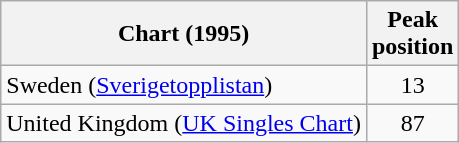<table class="wikitable">
<tr>
<th>Chart (1995)</th>
<th>Peak<br>position</th>
</tr>
<tr>
<td>Sweden (<a href='#'>Sverigetopplistan</a>)</td>
<td align="center">13</td>
</tr>
<tr>
<td>United Kingdom (<a href='#'>UK Singles Chart</a>)</td>
<td align="center">87</td>
</tr>
</table>
